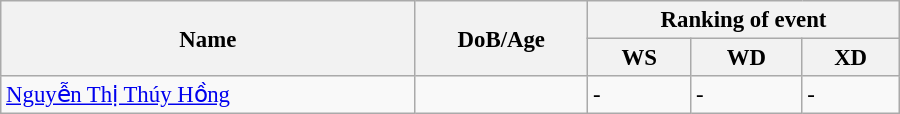<table class="wikitable" style="width:600px; font-size:95%;">
<tr>
<th rowspan="2" align="left">Name</th>
<th rowspan="2" align="left">DoB/Age</th>
<th colspan="3" align="center">Ranking of event</th>
</tr>
<tr>
<th align="center">WS</th>
<th>WD</th>
<th align="center">XD</th>
</tr>
<tr>
<td><a href='#'>Nguyễn Thị Thúy Hồng</a></td>
<td></td>
<td>-</td>
<td>-</td>
<td>-</td>
</tr>
</table>
